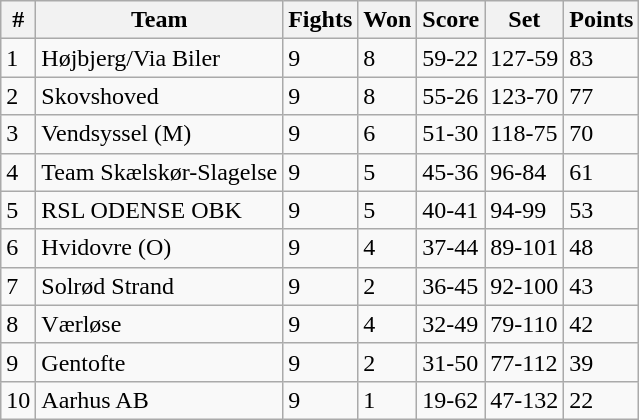<table class="wikitable">
<tr>
<th>#</th>
<th>Team</th>
<th>Fights</th>
<th>Won</th>
<th>Score</th>
<th>Set</th>
<th>Points</th>
</tr>
<tr>
<td>1</td>
<td>Højbjerg/Via Biler</td>
<td>9</td>
<td>8</td>
<td>59-22</td>
<td>127-59</td>
<td>83</td>
</tr>
<tr>
<td>2</td>
<td>Skovshoved</td>
<td>9</td>
<td>8</td>
<td>55-26</td>
<td>123-70</td>
<td>77</td>
</tr>
<tr>
<td>3</td>
<td>Vendsyssel (M)</td>
<td>9</td>
<td>6</td>
<td>51-30</td>
<td>118-75</td>
<td>70</td>
</tr>
<tr>
<td>4</td>
<td>Team Skælskør-Slagelse</td>
<td>9</td>
<td>5</td>
<td>45-36</td>
<td>96-84</td>
<td>61</td>
</tr>
<tr>
<td>5</td>
<td>RSL ODENSE OBK</td>
<td>9</td>
<td>5</td>
<td>40-41</td>
<td>94-99</td>
<td>53</td>
</tr>
<tr>
<td>6</td>
<td>Hvidovre (O)</td>
<td>9</td>
<td>4</td>
<td>37-44</td>
<td>89-101</td>
<td>48</td>
</tr>
<tr>
<td>7</td>
<td>Solrød Strand</td>
<td>9</td>
<td>2</td>
<td>36-45</td>
<td>92-100</td>
<td>43</td>
</tr>
<tr>
<td>8</td>
<td>Værløse</td>
<td>9</td>
<td>4</td>
<td>32-49</td>
<td>79-110</td>
<td>42</td>
</tr>
<tr>
<td>9</td>
<td>Gentofte</td>
<td>9</td>
<td>2</td>
<td>31-50</td>
<td>77-112</td>
<td>39</td>
</tr>
<tr>
<td>10</td>
<td>Aarhus AB</td>
<td>9</td>
<td>1</td>
<td>19-62</td>
<td>47-132</td>
<td>22</td>
</tr>
</table>
